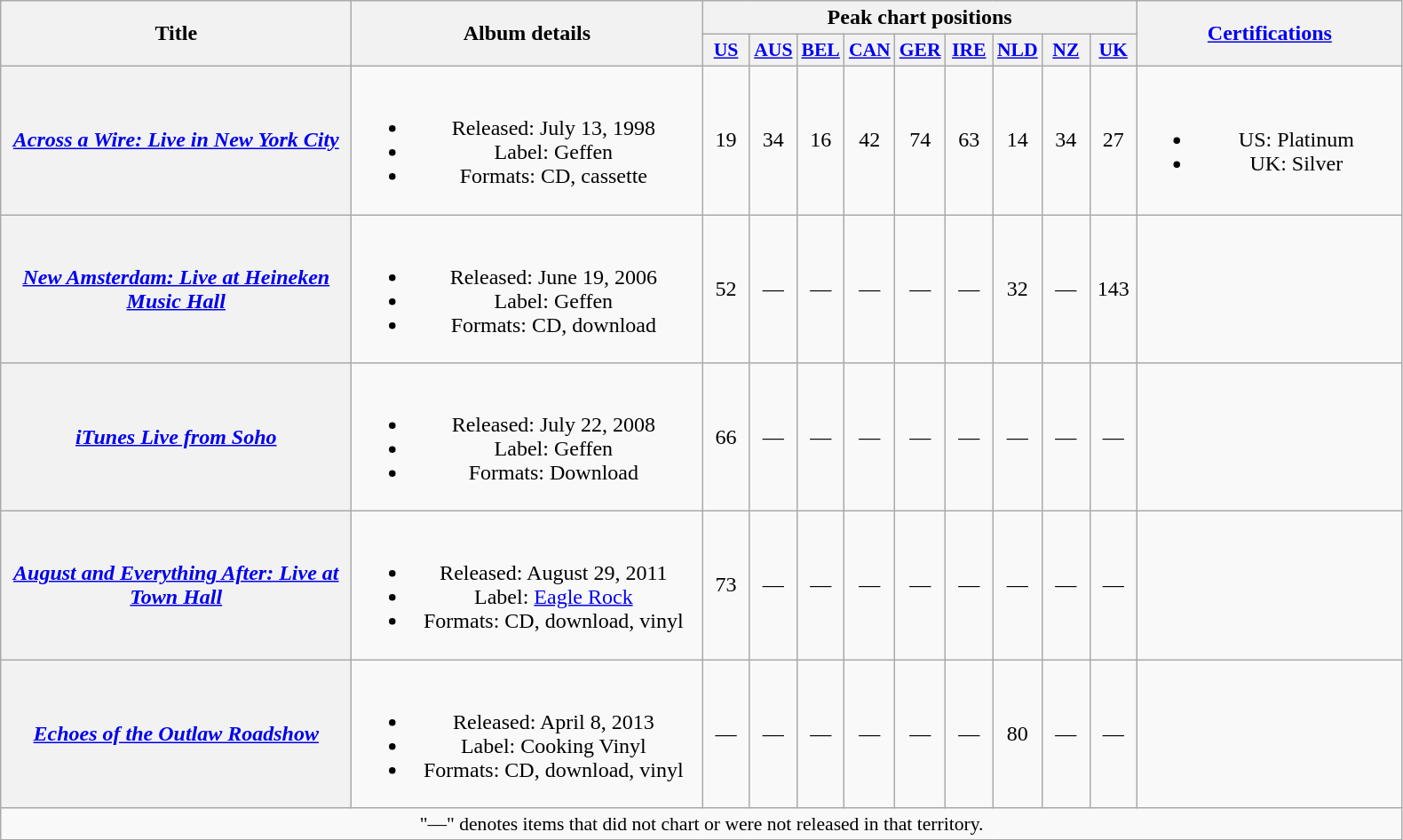<table class="wikitable plainrowheaders" style="text-align:center;">
<tr>
<th scope="col" rowspan="2" style="width:16em;">Title</th>
<th scope="col" rowspan="2" style="width:16em;">Album details</th>
<th scope="col" colspan="9">Peak chart positions</th>
<th rowspan="2" style="width:12em;"><a href='#'>Certifications</a></th>
</tr>
<tr>
<th style="width:2em;font-size:90%;"><a href='#'>US</a><br></th>
<th style="width:2em;font-size:90%;"><a href='#'>AUS</a><br></th>
<th style="width:2em;font-size:90%;"><a href='#'>BEL</a><br></th>
<th style="width:2em;font-size:90%;"><a href='#'>CAN</a><br></th>
<th style="width:2em;font-size:90%;"><a href='#'>GER</a><br></th>
<th style="width:2em;font-size:90%;"><a href='#'>IRE</a><br></th>
<th style="width:2em;font-size:90%;"><a href='#'>NLD</a><br></th>
<th style="width:2em;font-size:90%;"><a href='#'>NZ</a><br></th>
<th style="width:2em;font-size:90%;"><a href='#'>UK</a><br></th>
</tr>
<tr>
<th scope="row"><em><a href='#'>Across a Wire: Live in New York City</a></em></th>
<td><br><ul><li>Released: July 13, 1998</li><li>Label: Geffen</li><li>Formats: CD, cassette</li></ul></td>
<td>19</td>
<td>34</td>
<td>16</td>
<td>42</td>
<td>74</td>
<td>63</td>
<td>14</td>
<td>34</td>
<td>27</td>
<td><br><ul><li>US: Platinum</li><li>UK: Silver</li></ul></td>
</tr>
<tr>
<th scope="row"><em><a href='#'>New Amsterdam: Live at Heineken Music Hall</a></em></th>
<td><br><ul><li>Released: June 19, 2006</li><li>Label: Geffen</li><li>Formats: CD, download</li></ul></td>
<td>52</td>
<td>—</td>
<td>—</td>
<td>—</td>
<td>—</td>
<td>—</td>
<td>32</td>
<td>—</td>
<td>143</td>
<td></td>
</tr>
<tr>
<th scope="row"><em><a href='#'>iTunes Live from Soho</a></em></th>
<td><br><ul><li>Released: July 22, 2008</li><li>Label: Geffen</li><li>Formats: Download</li></ul></td>
<td>66</td>
<td>—</td>
<td>—</td>
<td>—</td>
<td>—</td>
<td>—</td>
<td>—</td>
<td>—</td>
<td>—</td>
<td></td>
</tr>
<tr>
<th scope="row"><em><a href='#'>August and Everything After: Live at Town Hall</a></em></th>
<td><br><ul><li>Released: August 29, 2011</li><li>Label: <a href='#'>Eagle Rock</a></li><li>Formats: CD, download, vinyl</li></ul></td>
<td>73</td>
<td>—</td>
<td>—</td>
<td>—</td>
<td>—</td>
<td>—</td>
<td>—</td>
<td>—</td>
<td>—</td>
<td></td>
</tr>
<tr>
<th scope="row"><em><a href='#'>Echoes of the Outlaw Roadshow</a></em></th>
<td><br><ul><li>Released: April 8, 2013</li><li>Label: Cooking Vinyl</li><li>Formats: CD, download, vinyl</li></ul></td>
<td>—</td>
<td>—</td>
<td>—</td>
<td>—</td>
<td>—</td>
<td>—</td>
<td>80</td>
<td>—</td>
<td>—</td>
<td></td>
</tr>
<tr>
<td align="center" colspan="15" style="font-size:90%">"—" denotes items that did not chart or were not released in that territory.</td>
</tr>
</table>
